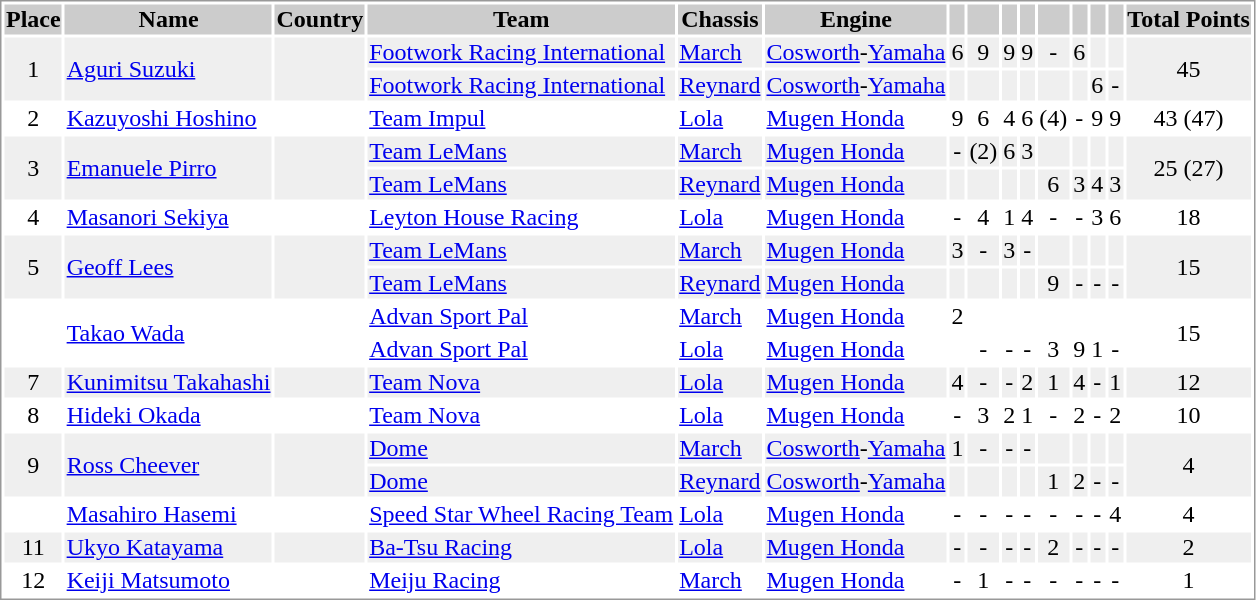<table border="0" style="border: 1px solid #999; background-color:#FFFFFF; text-align:center">
<tr align="center" style="background:#CCCCCC;">
<th>Place</th>
<th>Name</th>
<th>Country</th>
<th>Team</th>
<th>Chassis</th>
<th>Engine</th>
<th></th>
<th></th>
<th></th>
<th></th>
<th></th>
<th></th>
<th></th>
<th></th>
<th>Total Points</th>
</tr>
<tr style="background:#EFEFEF;">
<td rowspan=2>1</td>
<td rowspan=2 align="left"><a href='#'>Aguri Suzuki</a></td>
<td rowspan=2 align="left"></td>
<td align="left"><a href='#'>Footwork Racing International</a></td>
<td align="left"><a href='#'>March</a></td>
<td align="left"><a href='#'>Cosworth</a>-<a href='#'>Yamaha</a></td>
<td>6</td>
<td>9</td>
<td>9</td>
<td>9</td>
<td>-</td>
<td>6</td>
<td></td>
<td></td>
<td rowspan=2>45</td>
</tr>
<tr style="background:#EFEFEF;">
<td align="left"><a href='#'>Footwork Racing International</a></td>
<td align="left"><a href='#'>Reynard</a></td>
<td align="left"><a href='#'>Cosworth</a>-<a href='#'>Yamaha</a></td>
<td></td>
<td></td>
<td></td>
<td></td>
<td></td>
<td></td>
<td>6</td>
<td>-</td>
</tr>
<tr>
<td>2</td>
<td align="left"><a href='#'>Kazuyoshi Hoshino</a></td>
<td align="left"></td>
<td align="left"><a href='#'>Team Impul</a></td>
<td align="left"><a href='#'>Lola</a></td>
<td align="left"><a href='#'>Mugen Honda</a></td>
<td>9</td>
<td>6</td>
<td>4</td>
<td>6</td>
<td>(4)</td>
<td>-</td>
<td>9</td>
<td>9</td>
<td>43 (47)</td>
</tr>
<tr style="background:#EFEFEF;">
<td rowspan=2>3</td>
<td rowspan=2 align="left"><a href='#'>Emanuele Pirro</a></td>
<td rowspan=2 align="left"></td>
<td align="left"><a href='#'>Team LeMans</a></td>
<td align="left"><a href='#'>March</a></td>
<td align="left"><a href='#'>Mugen Honda</a></td>
<td>-</td>
<td>(2)</td>
<td>6</td>
<td>3</td>
<td></td>
<td></td>
<td></td>
<td></td>
<td rowspan=2>25 (27)</td>
</tr>
<tr style="background:#EFEFEF;">
<td align="left"><a href='#'>Team LeMans</a></td>
<td align="left"><a href='#'>Reynard</a></td>
<td align="left"><a href='#'>Mugen Honda</a></td>
<td></td>
<td></td>
<td></td>
<td></td>
<td>6</td>
<td>3</td>
<td>4</td>
<td>3</td>
</tr>
<tr>
<td>4</td>
<td align="left"><a href='#'>Masanori Sekiya</a></td>
<td align="left"></td>
<td align="left"><a href='#'>Leyton House Racing</a></td>
<td align="left"><a href='#'>Lola</a></td>
<td align="left"><a href='#'>Mugen Honda</a></td>
<td>-</td>
<td>4</td>
<td>1</td>
<td>4</td>
<td>-</td>
<td>-</td>
<td>3</td>
<td>6</td>
<td>18</td>
</tr>
<tr style="background:#EFEFEF;">
<td rowspan=2>5</td>
<td rowspan=2 align="left"><a href='#'>Geoff Lees</a></td>
<td rowspan=2 align="left"></td>
<td align="left"><a href='#'>Team LeMans</a></td>
<td align="left"><a href='#'>March</a></td>
<td align="left"><a href='#'>Mugen Honda</a></td>
<td>3</td>
<td>-</td>
<td>3</td>
<td>-</td>
<td></td>
<td></td>
<td></td>
<td></td>
<td rowspan=2>15</td>
</tr>
<tr style="background:#EFEFEF;">
<td align="left"><a href='#'>Team LeMans</a></td>
<td align="left"><a href='#'>Reynard</a></td>
<td align="left"><a href='#'>Mugen Honda</a></td>
<td></td>
<td></td>
<td></td>
<td></td>
<td>9</td>
<td>-</td>
<td>-</td>
<td>-</td>
</tr>
<tr>
<td rowspan=2></td>
<td rowspan=2 align="left"><a href='#'>Takao Wada</a></td>
<td rowspan=2 align="left"></td>
<td align="left"><a href='#'>Advan Sport Pal</a></td>
<td align="left"><a href='#'>March</a></td>
<td align="left"><a href='#'>Mugen Honda</a></td>
<td>2</td>
<td></td>
<td></td>
<td></td>
<td></td>
<td></td>
<td></td>
<td></td>
<td rowspan=2>15</td>
</tr>
<tr>
<td align="left"><a href='#'>Advan Sport Pal</a></td>
<td align="left"><a href='#'>Lola</a></td>
<td align="left"><a href='#'>Mugen Honda</a></td>
<td></td>
<td>-</td>
<td>-</td>
<td>-</td>
<td>3</td>
<td>9</td>
<td>1</td>
<td>-</td>
</tr>
<tr style="background:#EFEFEF;">
<td>7</td>
<td align="left"><a href='#'>Kunimitsu Takahashi</a></td>
<td align="left"></td>
<td align="left"><a href='#'>Team Nova</a></td>
<td align="left"><a href='#'>Lola</a></td>
<td align="left"><a href='#'>Mugen Honda</a></td>
<td>4</td>
<td>-</td>
<td>-</td>
<td>2</td>
<td>1</td>
<td>4</td>
<td>-</td>
<td>1</td>
<td>12</td>
</tr>
<tr>
<td>8</td>
<td align="left"><a href='#'>Hideki Okada</a></td>
<td align="left"></td>
<td align="left"><a href='#'>Team Nova</a></td>
<td align="left"><a href='#'>Lola</a></td>
<td align="left"><a href='#'>Mugen Honda</a></td>
<td>-</td>
<td>3</td>
<td>2</td>
<td>1</td>
<td>-</td>
<td>2</td>
<td>-</td>
<td>2</td>
<td>10</td>
</tr>
<tr style="background:#EFEFEF;">
<td rowspan=2>9</td>
<td rowspan=2 align="left"><a href='#'>Ross Cheever</a></td>
<td rowspan=2 align="left"></td>
<td align="left"><a href='#'>Dome</a></td>
<td align="left"><a href='#'>March</a></td>
<td align="left"><a href='#'>Cosworth</a>-<a href='#'>Yamaha</a></td>
<td>1</td>
<td>-</td>
<td>-</td>
<td>-</td>
<td></td>
<td></td>
<td></td>
<td></td>
<td rowspan=2>4</td>
</tr>
<tr style="background:#EFEFEF;">
<td align="left"><a href='#'>Dome</a></td>
<td align="left"><a href='#'>Reynard</a></td>
<td align="left"><a href='#'>Cosworth</a>-<a href='#'>Yamaha</a></td>
<td></td>
<td></td>
<td></td>
<td></td>
<td>1</td>
<td>2</td>
<td>-</td>
<td>-</td>
</tr>
<tr>
<td></td>
<td align="left"><a href='#'>Masahiro Hasemi</a></td>
<td align="left"></td>
<td align="left"><a href='#'>Speed Star Wheel Racing Team</a></td>
<td align="left"><a href='#'>Lola</a></td>
<td align="left"><a href='#'>Mugen Honda</a></td>
<td>-</td>
<td>-</td>
<td>-</td>
<td>-</td>
<td>-</td>
<td>-</td>
<td>-</td>
<td>4</td>
<td>4</td>
</tr>
<tr style="background:#EFEFEF;">
<td>11</td>
<td align="left"><a href='#'>Ukyo Katayama</a></td>
<td align="left"></td>
<td align="left"><a href='#'>Ba-Tsu Racing</a></td>
<td align="left"><a href='#'>Lola</a></td>
<td align="left"><a href='#'>Mugen Honda</a></td>
<td>-</td>
<td>-</td>
<td>-</td>
<td>-</td>
<td>2</td>
<td>-</td>
<td>-</td>
<td>-</td>
<td>2</td>
</tr>
<tr>
<td>12</td>
<td align="left"><a href='#'>Keiji Matsumoto</a></td>
<td align="left"></td>
<td align="left"><a href='#'>Meiju Racing</a></td>
<td align="left"><a href='#'>March</a></td>
<td align="left"><a href='#'>Mugen Honda</a></td>
<td>-</td>
<td>1</td>
<td>-</td>
<td>-</td>
<td>-</td>
<td>-</td>
<td>-</td>
<td>-</td>
<td>1</td>
</tr>
</table>
